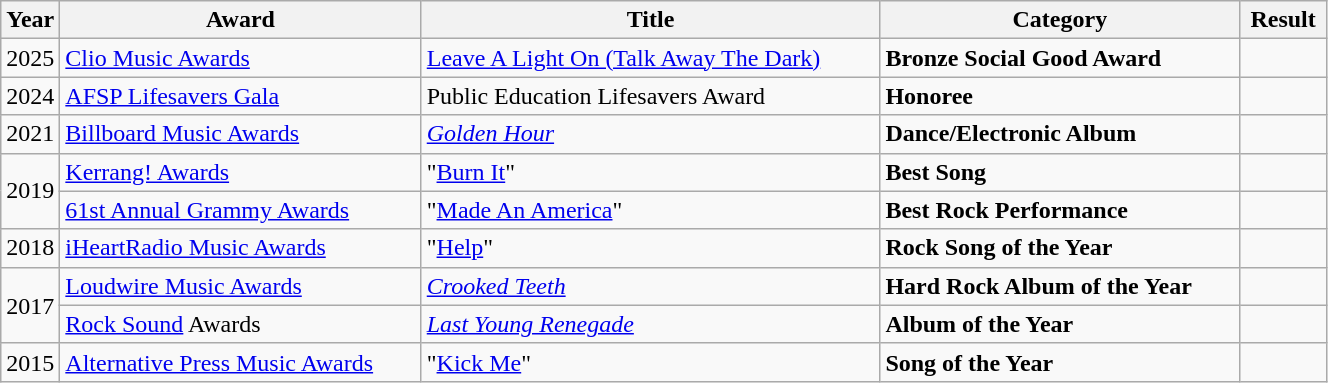<table style="width:70%;" class="wikitable sortable">
<tr>
<th style="text-align:center; width:20px;">Year</th>
<th>Award</th>
<th>Title</th>
<th>Category</th>
<th>Result</th>
</tr>
<tr>
<td>2025</td>
<td><a href='#'>Clio Music Awards</a></td>
<td><a href='#'>Leave A Light On (Talk Away The Dark)</a></td>
<td><strong>Bronze Social Good Award</strong></td>
<td></td>
</tr>
<tr>
<td>2024</td>
<td><a href='#'>AFSP Lifesavers Gala</a></td>
<td>Public Education Lifesavers Award</td>
<td><strong>Honoree</strong></td>
<td></td>
</tr>
<tr>
<td>2021</td>
<td><a href='#'>Billboard Music Awards</a></td>
<td><em><a href='#'>Golden Hour</a></em></td>
<td><strong>Dance/Electronic Album</strong></td>
<td></td>
</tr>
<tr>
<td rowspan=2>2019</td>
<td><a href='#'>Kerrang! Awards</a></td>
<td>"<a href='#'>Burn It</a>"</td>
<td><strong>Best Song</strong></td>
<td></td>
</tr>
<tr>
<td><a href='#'>61st Annual Grammy Awards</a></td>
<td>"<a href='#'>Made An America</a>"</td>
<td><strong>Best Rock Performance</strong></td>
<td></td>
</tr>
<tr>
<td>2018</td>
<td><a href='#'>iHeartRadio Music Awards</a></td>
<td>"<a href='#'>Help</a>"</td>
<td><strong>Rock Song of the Year</strong></td>
<td></td>
</tr>
<tr>
<td rowspan=2>2017</td>
<td><a href='#'>Loudwire Music Awards</a></td>
<td><em><a href='#'>Crooked Teeth</a></em></td>
<td><strong>Hard Rock Album of the Year</strong></td>
<td></td>
</tr>
<tr>
<td><a href='#'>Rock Sound</a> Awards</td>
<td><em><a href='#'>Last Young Renegade</a></em></td>
<td><strong>Album of the Year</strong></td>
<td></td>
</tr>
<tr>
<td>2015</td>
<td><a href='#'>Alternative Press Music Awards</a></td>
<td>"<a href='#'>Kick Me</a>"</td>
<td><strong>Song of the Year</strong></td>
<td></td>
</tr>
</table>
